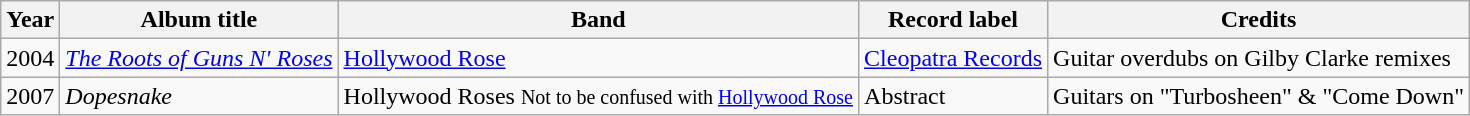<table class="wikitable">
<tr>
<th>Year</th>
<th>Album title</th>
<th>Band</th>
<th>Record label</th>
<th>Credits</th>
</tr>
<tr>
<td>2004</td>
<td><em><a href='#'>The Roots of Guns N' Roses</a></em></td>
<td><a href='#'>Hollywood Rose</a></td>
<td><a href='#'>Cleopatra Records</a></td>
<td>Guitar overdubs on Gilby Clarke remixes</td>
</tr>
<tr>
<td>2007</td>
<td><em>Dopesnake</em></td>
<td>Hollywood Roses <small>Not to be confused with <a href='#'>Hollywood Rose</a></small></td>
<td>Abstract</td>
<td>Guitars on "Turbosheen" & "Come Down"</td>
</tr>
</table>
